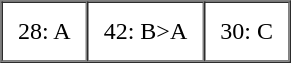<table border="1" cellspacing="0" cellpadding="10">
<tr>
<td>28: A</td>
<td>42: B>A</td>
<td>30: C</td>
</tr>
<tr>
</tr>
</table>
